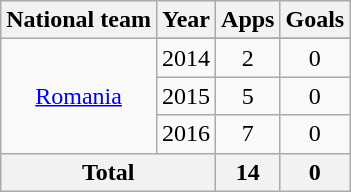<table class="wikitable" style="text-align: center;">
<tr>
<th>National team</th>
<th>Year</th>
<th>Apps</th>
<th>Goals</th>
</tr>
<tr>
<td rowspan="4"><a href='#'>Romania</a></td>
</tr>
<tr>
<td>2014</td>
<td>2</td>
<td>0</td>
</tr>
<tr>
<td>2015</td>
<td>5</td>
<td>0</td>
</tr>
<tr>
<td>2016</td>
<td>7</td>
<td>0</td>
</tr>
<tr>
<th colspan=2>Total</th>
<th>14</th>
<th>0</th>
</tr>
</table>
